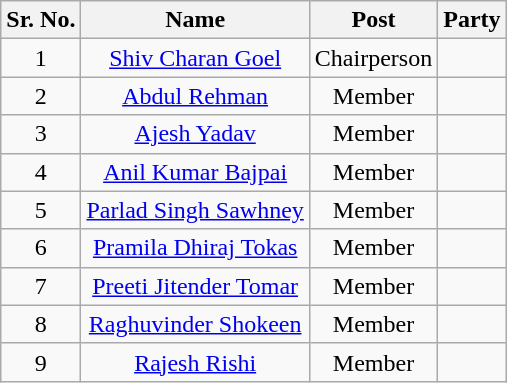<table class="wikitable sortable">
<tr>
<th>Sr. No.</th>
<th>Name</th>
<th>Post</th>
<th colspan="2">Party</th>
</tr>
<tr align="center">
<td>1</td>
<td><a href='#'>Shiv Charan Goel</a></td>
<td>Chairperson</td>
<td></td>
</tr>
<tr align="center">
<td>2</td>
<td><a href='#'>Abdul Rehman</a></td>
<td>Member</td>
<td></td>
</tr>
<tr align="center">
<td>3</td>
<td><a href='#'>Ajesh Yadav</a></td>
<td>Member</td>
<td></td>
</tr>
<tr align="center">
<td>4</td>
<td><a href='#'>Anil Kumar Bajpai</a></td>
<td>Member</td>
<td></td>
</tr>
<tr align="center">
<td>5</td>
<td><a href='#'>Parlad Singh Sawhney</a></td>
<td>Member</td>
<td></td>
</tr>
<tr align="center">
<td>6</td>
<td><a href='#'>Pramila Dhiraj Tokas</a></td>
<td>Member</td>
<td></td>
</tr>
<tr align="center">
<td>7</td>
<td><a href='#'>Preeti Jitender Tomar</a></td>
<td>Member</td>
<td></td>
</tr>
<tr align="center">
<td>8</td>
<td><a href='#'>Raghuvinder Shokeen</a></td>
<td>Member</td>
<td></td>
</tr>
<tr align="center">
<td>9</td>
<td><a href='#'>Rajesh Rishi</a></td>
<td>Member</td>
<td></td>
</tr>
</table>
